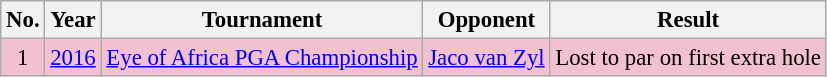<table class="wikitable" style="font-size:95%;">
<tr>
<th>No.</th>
<th>Year</th>
<th>Tournament</th>
<th>Opponent</th>
<th>Result</th>
</tr>
<tr style="background:#F2C1D1;">
<td align=center>1</td>
<td><a href='#'>2016</a></td>
<td><a href='#'>Eye of Africa PGA Championship</a></td>
<td> <a href='#'>Jaco van Zyl</a></td>
<td>Lost to par on first extra hole</td>
</tr>
</table>
